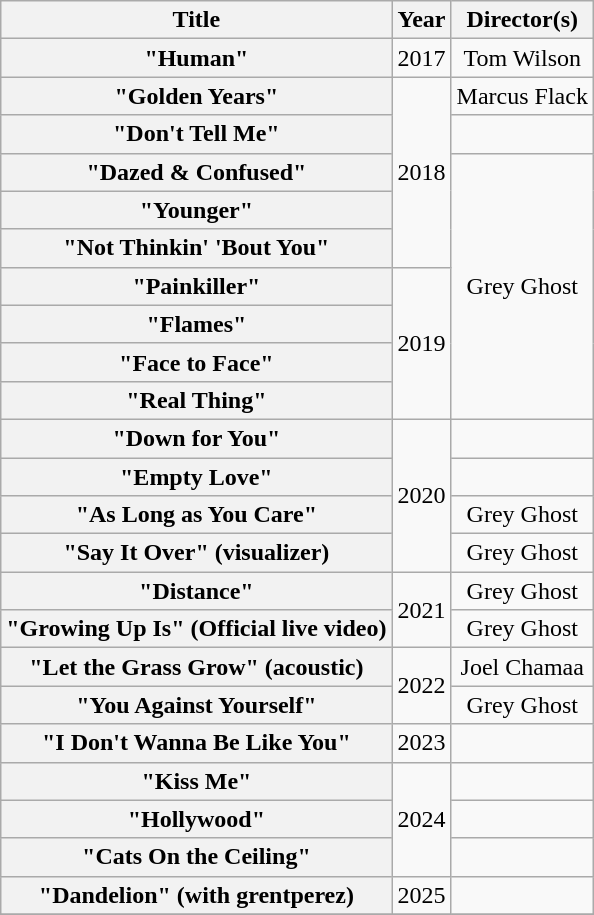<table class="wikitable plainrowheaders" style="text-align:center;">
<tr>
<th>Title</th>
<th>Year</th>
<th>Director(s)</th>
</tr>
<tr>
<th scope="row">"Human"<br></th>
<td>2017</td>
<td>Tom Wilson</td>
</tr>
<tr>
<th scope="row">"Golden Years"</th>
<td rowspan="5">2018</td>
<td>Marcus Flack</td>
</tr>
<tr>
<th scope="row">"Don't Tell Me"</th>
<td></td>
</tr>
<tr>
<th scope="row">"Dazed & Confused"</th>
<td rowspan="7">Grey Ghost</td>
</tr>
<tr>
<th scope="row">"Younger"</th>
</tr>
<tr>
<th scope="row">"Not Thinkin' 'Bout You"</th>
</tr>
<tr>
<th scope="row">"Painkiller"</th>
<td rowspan="4">2019</td>
</tr>
<tr>
<th scope="row">"Flames"<br></th>
</tr>
<tr>
<th scope="row">"Face to Face"</th>
</tr>
<tr>
<th scope="row">"Real Thing"</th>
</tr>
<tr>
<th scope="row">"Down for You"<br></th>
<td rowspan="4">2020</td>
<td></td>
</tr>
<tr>
<th scope="row">"Empty Love"<br></th>
<td></td>
</tr>
<tr>
<th scope="row">"As Long as You Care"</th>
<td>Grey Ghost</td>
</tr>
<tr>
<th scope="row">"Say It Over" (visualizer)<br></th>
<td>Grey Ghost</td>
</tr>
<tr>
<th scope="row">"Distance"</th>
<td rowspan="2">2021</td>
<td>Grey Ghost</td>
</tr>
<tr>
<th scope="row">"Growing Up Is" (Official live video)</th>
<td>Grey Ghost</td>
</tr>
<tr>
<th scope="row">"Let the Grass Grow" (acoustic)</th>
<td rowspan="2">2022</td>
<td>Joel Chamaa</td>
</tr>
<tr>
<th scope="row">"You Against Yourself"</th>
<td>Grey Ghost</td>
</tr>
<tr>
<th scope="row">"I Don't Wanna Be Like You"</th>
<td rowspan="1">2023</td>
<td></td>
</tr>
<tr>
<th scope="row">"Kiss Me"</th>
<td rowspan="3">2024</td>
<td></td>
</tr>
<tr>
<th scope="row">"Hollywood"</th>
<td></td>
</tr>
<tr>
<th scope="row">"Cats On the Ceiling"</th>
<td></td>
</tr>
<tr>
<th scope="row">"Dandelion" (with grentperez)</th>
<td rowspan="1">2025</td>
<td></td>
</tr>
<tr>
</tr>
</table>
